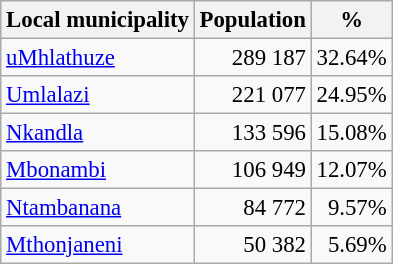<table class="wikitable" style="font-size: 95%; text-align: right">
<tr>
<th>Local municipality</th>
<th>Population</th>
<th>%</th>
</tr>
<tr>
<td align=left><a href='#'>uMhlathuze</a></td>
<td>289 187</td>
<td>32.64%</td>
</tr>
<tr>
<td align=left><a href='#'>Umlalazi</a></td>
<td>221 077</td>
<td>24.95%</td>
</tr>
<tr>
<td align=left><a href='#'>Nkandla</a></td>
<td>133 596</td>
<td>15.08%</td>
</tr>
<tr>
<td align=left><a href='#'>Mbonambi</a></td>
<td>106 949</td>
<td>12.07%</td>
</tr>
<tr>
<td align=left><a href='#'>Ntambanana</a></td>
<td>84 772</td>
<td>9.57%</td>
</tr>
<tr>
<td align=left><a href='#'>Mthonjaneni</a></td>
<td>50 382</td>
<td>5.69%</td>
</tr>
</table>
